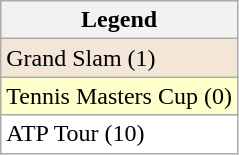<table class="wikitable">
<tr>
<th>Legend</th>
</tr>
<tr style="background:#f3e6d7;">
<td>Grand Slam (1)</td>
</tr>
<tr style="background:#ffc;">
<td>Tennis Masters Cup (0)</td>
</tr>
<tr bgcolor="#ffffff">
<td>ATP Tour (10)</td>
</tr>
</table>
